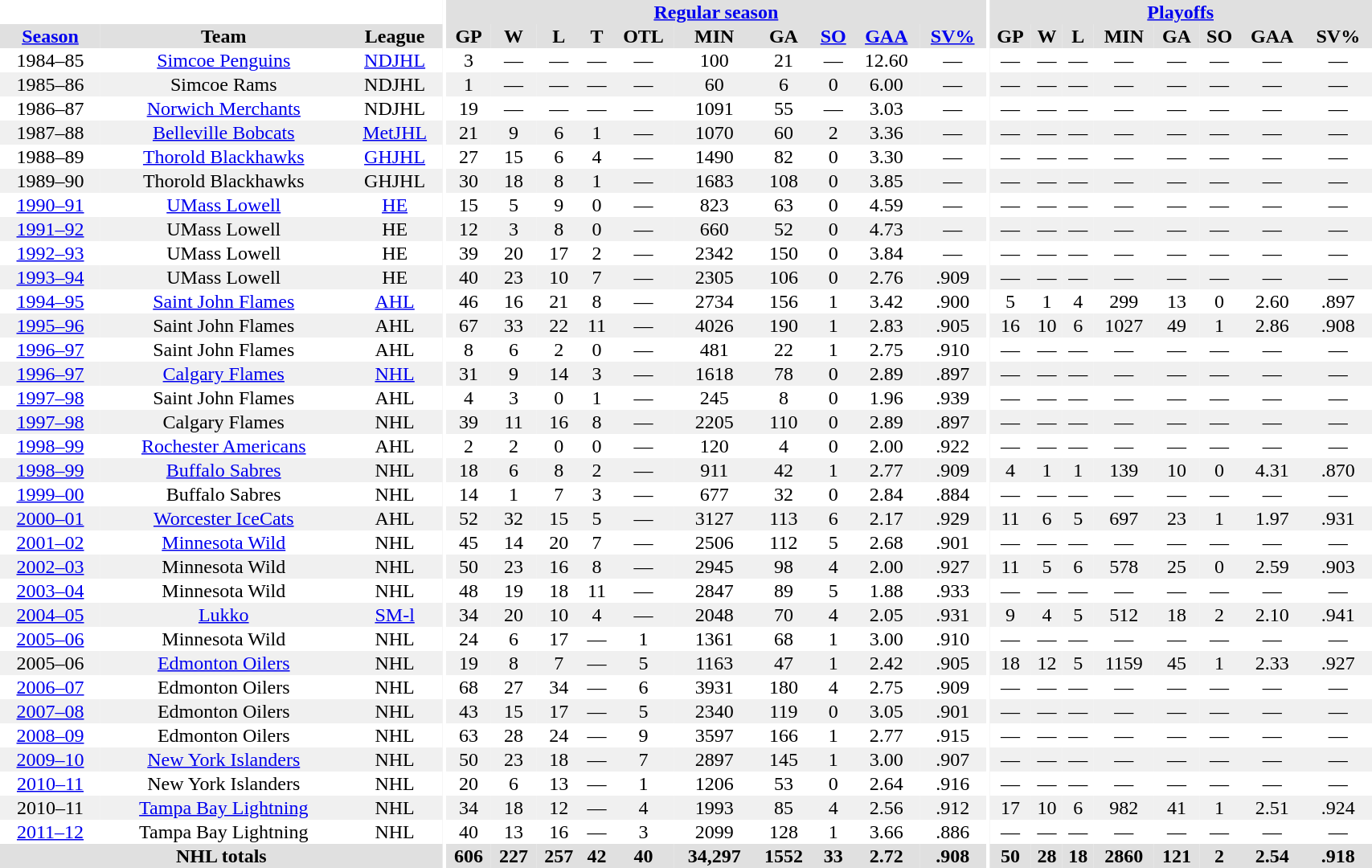<table border="0" cellpadding="1" cellspacing="0" style="width:90%; text-align:center;">
<tr bgcolor="#e0e0e0">
<th colspan="3" bgcolor="#ffffff"></th>
<th rowspan="99" bgcolor="#ffffff"></th>
<th colspan="10" bgcolor="#e0e0e0"><a href='#'>Regular season</a></th>
<th rowspan="99" bgcolor="#ffffff"></th>
<th colspan="8" bgcolor="#e0e0e0"><a href='#'>Playoffs</a></th>
</tr>
<tr bgcolor="#e0e0e0">
<th><a href='#'>Season</a></th>
<th>Team</th>
<th>League</th>
<th>GP</th>
<th>W</th>
<th>L</th>
<th>T</th>
<th>OTL</th>
<th>MIN</th>
<th>GA</th>
<th><a href='#'>SO</a></th>
<th><a href='#'>GAA</a></th>
<th><a href='#'>SV%</a></th>
<th>GP</th>
<th>W</th>
<th>L</th>
<th>MIN</th>
<th>GA</th>
<th>SO</th>
<th>GAA</th>
<th>SV%</th>
</tr>
<tr>
<td>1984–85</td>
<td><a href='#'>Simcoe Penguins</a></td>
<td><a href='#'>NDJHL</a></td>
<td>3</td>
<td>—</td>
<td>—</td>
<td>—</td>
<td>—</td>
<td>100</td>
<td>21</td>
<td>—</td>
<td>12.60</td>
<td>—</td>
<td>—</td>
<td>—</td>
<td>—</td>
<td>—</td>
<td>—</td>
<td>—</td>
<td>—</td>
<td>—</td>
</tr>
<tr bgcolor="#f0f0f0">
<td>1985–86</td>
<td>Simcoe Rams</td>
<td>NDJHL</td>
<td>1</td>
<td>—</td>
<td>—</td>
<td>—</td>
<td>—</td>
<td>60</td>
<td>6</td>
<td>0</td>
<td>6.00</td>
<td>—</td>
<td>—</td>
<td>—</td>
<td>—</td>
<td>—</td>
<td>—</td>
<td>—</td>
<td>—</td>
<td>—</td>
</tr>
<tr>
<td>1986–87</td>
<td><a href='#'>Norwich Merchants</a></td>
<td>NDJHL</td>
<td>19</td>
<td>—</td>
<td>—</td>
<td>—</td>
<td>—</td>
<td>1091</td>
<td>55</td>
<td>—</td>
<td>3.03</td>
<td>—</td>
<td>—</td>
<td>—</td>
<td>—</td>
<td>—</td>
<td>—</td>
<td>—</td>
<td>—</td>
<td>—</td>
</tr>
<tr bgcolor="#f0f0f0">
<td>1987–88</td>
<td><a href='#'>Belleville Bobcats</a></td>
<td><a href='#'>MetJHL</a></td>
<td>21</td>
<td>9</td>
<td>6</td>
<td>1</td>
<td>—</td>
<td>1070</td>
<td>60</td>
<td>2</td>
<td>3.36</td>
<td>—</td>
<td>—</td>
<td>—</td>
<td>—</td>
<td>—</td>
<td>—</td>
<td>—</td>
<td>—</td>
<td>—</td>
</tr>
<tr>
<td>1988–89</td>
<td><a href='#'>Thorold Blackhawks</a></td>
<td><a href='#'>GHJHL</a></td>
<td>27</td>
<td>15</td>
<td>6</td>
<td>4</td>
<td>—</td>
<td>1490</td>
<td>82</td>
<td>0</td>
<td>3.30</td>
<td>—</td>
<td>—</td>
<td>—</td>
<td>—</td>
<td>—</td>
<td>—</td>
<td>—</td>
<td>—</td>
<td>—</td>
</tr>
<tr bgcolor="#f0f0f0">
<td>1989–90</td>
<td>Thorold Blackhawks</td>
<td>GHJHL</td>
<td>30</td>
<td>18</td>
<td>8</td>
<td>1</td>
<td>—</td>
<td>1683</td>
<td>108</td>
<td>0</td>
<td>3.85</td>
<td>—</td>
<td>—</td>
<td>—</td>
<td>—</td>
<td>—</td>
<td>—</td>
<td>—</td>
<td>—</td>
<td>—</td>
</tr>
<tr>
<td><a href='#'>1990–91</a></td>
<td><a href='#'>UMass Lowell</a></td>
<td><a href='#'>HE</a></td>
<td>15</td>
<td>5</td>
<td>9</td>
<td>0</td>
<td>—</td>
<td>823</td>
<td>63</td>
<td>0</td>
<td>4.59</td>
<td>—</td>
<td>—</td>
<td>—</td>
<td>—</td>
<td>—</td>
<td>—</td>
<td>—</td>
<td>—</td>
<td>—</td>
</tr>
<tr bgcolor="#f0f0f0">
<td><a href='#'>1991–92</a></td>
<td>UMass Lowell</td>
<td>HE</td>
<td>12</td>
<td>3</td>
<td>8</td>
<td>0</td>
<td>—</td>
<td>660</td>
<td>52</td>
<td>0</td>
<td>4.73</td>
<td>—</td>
<td>—</td>
<td>—</td>
<td>—</td>
<td>—</td>
<td>—</td>
<td>—</td>
<td>—</td>
<td>—</td>
</tr>
<tr>
<td><a href='#'>1992–93</a></td>
<td>UMass Lowell</td>
<td>HE</td>
<td>39</td>
<td>20</td>
<td>17</td>
<td>2</td>
<td>—</td>
<td>2342</td>
<td>150</td>
<td>0</td>
<td>3.84</td>
<td>—</td>
<td>—</td>
<td>—</td>
<td>—</td>
<td>—</td>
<td>—</td>
<td>—</td>
<td>—</td>
<td>—</td>
</tr>
<tr bgcolor="#f0f0f0">
<td><a href='#'>1993–94</a></td>
<td>UMass Lowell</td>
<td>HE</td>
<td>40</td>
<td>23</td>
<td>10</td>
<td>7</td>
<td>—</td>
<td>2305</td>
<td>106</td>
<td>0</td>
<td>2.76</td>
<td>.909</td>
<td>—</td>
<td>—</td>
<td>—</td>
<td>—</td>
<td>—</td>
<td>—</td>
<td>—</td>
<td>—</td>
</tr>
<tr>
<td><a href='#'>1994–95</a></td>
<td><a href='#'>Saint John Flames</a></td>
<td><a href='#'>AHL</a></td>
<td>46</td>
<td>16</td>
<td>21</td>
<td>8</td>
<td>—</td>
<td>2734</td>
<td>156</td>
<td>1</td>
<td>3.42</td>
<td>.900</td>
<td>5</td>
<td>1</td>
<td>4</td>
<td>299</td>
<td>13</td>
<td>0</td>
<td>2.60</td>
<td>.897</td>
</tr>
<tr bgcolor="#f0f0f0">
<td><a href='#'>1995–96</a></td>
<td>Saint John Flames</td>
<td>AHL</td>
<td>67</td>
<td>33</td>
<td>22</td>
<td>11</td>
<td>—</td>
<td>4026</td>
<td>190</td>
<td>1</td>
<td>2.83</td>
<td>.905</td>
<td>16</td>
<td>10</td>
<td>6</td>
<td>1027</td>
<td>49</td>
<td>1</td>
<td>2.86</td>
<td>.908</td>
</tr>
<tr>
<td><a href='#'>1996–97</a></td>
<td>Saint John Flames</td>
<td>AHL</td>
<td>8</td>
<td>6</td>
<td>2</td>
<td>0</td>
<td>—</td>
<td>481</td>
<td>22</td>
<td>1</td>
<td>2.75</td>
<td>.910</td>
<td>—</td>
<td>—</td>
<td>—</td>
<td>—</td>
<td>—</td>
<td>—</td>
<td>—</td>
<td>—</td>
</tr>
<tr bgcolor="#f0f0f0">
<td><a href='#'>1996–97</a></td>
<td><a href='#'>Calgary Flames</a></td>
<td><a href='#'>NHL</a></td>
<td>31</td>
<td>9</td>
<td>14</td>
<td>3</td>
<td>—</td>
<td>1618</td>
<td>78</td>
<td>0</td>
<td>2.89</td>
<td>.897</td>
<td>—</td>
<td>—</td>
<td>—</td>
<td>—</td>
<td>—</td>
<td>—</td>
<td>—</td>
<td>—</td>
</tr>
<tr>
<td><a href='#'>1997–98</a></td>
<td>Saint John Flames</td>
<td>AHL</td>
<td>4</td>
<td>3</td>
<td>0</td>
<td>1</td>
<td>—</td>
<td>245</td>
<td>8</td>
<td>0</td>
<td>1.96</td>
<td>.939</td>
<td>—</td>
<td>—</td>
<td>—</td>
<td>—</td>
<td>—</td>
<td>—</td>
<td>—</td>
<td>—</td>
</tr>
<tr bgcolor="#f0f0f0">
<td><a href='#'>1997–98</a></td>
<td>Calgary Flames</td>
<td>NHL</td>
<td>39</td>
<td>11</td>
<td>16</td>
<td>8</td>
<td>—</td>
<td>2205</td>
<td>110</td>
<td>0</td>
<td>2.89</td>
<td>.897</td>
<td>—</td>
<td>—</td>
<td>—</td>
<td>—</td>
<td>—</td>
<td>—</td>
<td>—</td>
<td>—</td>
</tr>
<tr>
<td><a href='#'>1998–99</a></td>
<td><a href='#'>Rochester Americans</a></td>
<td>AHL</td>
<td>2</td>
<td>2</td>
<td>0</td>
<td>0</td>
<td>—</td>
<td>120</td>
<td>4</td>
<td>0</td>
<td>2.00</td>
<td>.922</td>
<td>—</td>
<td>—</td>
<td>—</td>
<td>—</td>
<td>—</td>
<td>—</td>
<td>—</td>
<td>—</td>
</tr>
<tr bgcolor="#f0f0f0">
<td><a href='#'>1998–99</a></td>
<td><a href='#'>Buffalo Sabres</a></td>
<td>NHL</td>
<td>18</td>
<td>6</td>
<td>8</td>
<td>2</td>
<td>—</td>
<td>911</td>
<td>42</td>
<td>1</td>
<td>2.77</td>
<td>.909</td>
<td>4</td>
<td>1</td>
<td>1</td>
<td>139</td>
<td>10</td>
<td>0</td>
<td>4.31</td>
<td>.870</td>
</tr>
<tr>
<td><a href='#'>1999–00</a></td>
<td>Buffalo Sabres</td>
<td>NHL</td>
<td>14</td>
<td>1</td>
<td>7</td>
<td>3</td>
<td>—</td>
<td>677</td>
<td>32</td>
<td>0</td>
<td>2.84</td>
<td>.884</td>
<td>—</td>
<td>—</td>
<td>—</td>
<td>—</td>
<td>—</td>
<td>—</td>
<td>—</td>
<td>—</td>
</tr>
<tr bgcolor="#f0f0f0">
<td><a href='#'>2000–01</a></td>
<td><a href='#'>Worcester IceCats</a></td>
<td>AHL</td>
<td>52</td>
<td>32</td>
<td>15</td>
<td>5</td>
<td>—</td>
<td>3127</td>
<td>113</td>
<td>6</td>
<td>2.17</td>
<td>.929</td>
<td>11</td>
<td>6</td>
<td>5</td>
<td>697</td>
<td>23</td>
<td>1</td>
<td>1.97</td>
<td>.931</td>
</tr>
<tr>
<td><a href='#'>2001–02</a></td>
<td><a href='#'>Minnesota Wild</a></td>
<td>NHL</td>
<td>45</td>
<td>14</td>
<td>20</td>
<td>7</td>
<td>—</td>
<td>2506</td>
<td>112</td>
<td>5</td>
<td>2.68</td>
<td>.901</td>
<td>—</td>
<td>—</td>
<td>—</td>
<td>—</td>
<td>—</td>
<td>—</td>
<td>—</td>
<td>—</td>
</tr>
<tr bgcolor="#f0f0f0">
<td><a href='#'>2002–03</a></td>
<td>Minnesota Wild</td>
<td>NHL</td>
<td>50</td>
<td>23</td>
<td>16</td>
<td>8</td>
<td>—</td>
<td>2945</td>
<td>98</td>
<td>4</td>
<td>2.00</td>
<td>.927</td>
<td>11</td>
<td>5</td>
<td>6</td>
<td>578</td>
<td>25</td>
<td>0</td>
<td>2.59</td>
<td>.903</td>
</tr>
<tr>
<td><a href='#'>2003–04</a></td>
<td>Minnesota Wild</td>
<td>NHL</td>
<td>48</td>
<td>19</td>
<td>18</td>
<td>11</td>
<td>—</td>
<td>2847</td>
<td>89</td>
<td>5</td>
<td>1.88</td>
<td>.933</td>
<td>—</td>
<td>—</td>
<td>—</td>
<td>—</td>
<td>—</td>
<td>—</td>
<td>—</td>
<td>—</td>
</tr>
<tr bgcolor="#f0f0f0">
<td><a href='#'>2004–05</a></td>
<td><a href='#'>Lukko</a></td>
<td><a href='#'>SM-l</a></td>
<td>34</td>
<td>20</td>
<td>10</td>
<td>4</td>
<td>—</td>
<td>2048</td>
<td>70</td>
<td>4</td>
<td>2.05</td>
<td>.931</td>
<td>9</td>
<td>4</td>
<td>5</td>
<td>512</td>
<td>18</td>
<td>2</td>
<td>2.10</td>
<td>.941</td>
</tr>
<tr>
<td><a href='#'>2005–06</a></td>
<td>Minnesota Wild</td>
<td>NHL</td>
<td>24</td>
<td>6</td>
<td>17</td>
<td>—</td>
<td>1</td>
<td>1361</td>
<td>68</td>
<td>1</td>
<td>3.00</td>
<td>.910</td>
<td>—</td>
<td>—</td>
<td>—</td>
<td>—</td>
<td>—</td>
<td>—</td>
<td>—</td>
<td>—</td>
</tr>
<tr bgcolor="#f0f0f0">
<td>2005–06</td>
<td><a href='#'>Edmonton Oilers</a></td>
<td>NHL</td>
<td>19</td>
<td>8</td>
<td>7</td>
<td>—</td>
<td>5</td>
<td>1163</td>
<td>47</td>
<td>1</td>
<td>2.42</td>
<td>.905</td>
<td>18</td>
<td>12</td>
<td>5</td>
<td>1159</td>
<td>45</td>
<td>1</td>
<td>2.33</td>
<td>.927</td>
</tr>
<tr>
<td><a href='#'>2006–07</a></td>
<td>Edmonton Oilers</td>
<td>NHL</td>
<td>68</td>
<td>27</td>
<td>34</td>
<td>—</td>
<td>6</td>
<td>3931</td>
<td>180</td>
<td>4</td>
<td>2.75</td>
<td>.909</td>
<td>—</td>
<td>—</td>
<td>—</td>
<td>—</td>
<td>—</td>
<td>—</td>
<td>—</td>
<td>—</td>
</tr>
<tr bgcolor="#f0f0f0">
<td><a href='#'>2007–08</a></td>
<td>Edmonton Oilers</td>
<td>NHL</td>
<td>43</td>
<td>15</td>
<td>17</td>
<td>—</td>
<td>5</td>
<td>2340</td>
<td>119</td>
<td>0</td>
<td>3.05</td>
<td>.901</td>
<td>—</td>
<td>—</td>
<td>—</td>
<td>—</td>
<td>—</td>
<td>—</td>
<td>—</td>
<td>—</td>
</tr>
<tr>
<td><a href='#'>2008–09</a></td>
<td>Edmonton Oilers</td>
<td>NHL</td>
<td>63</td>
<td>28</td>
<td>24</td>
<td>—</td>
<td>9</td>
<td>3597</td>
<td>166</td>
<td>1</td>
<td>2.77</td>
<td>.915</td>
<td>—</td>
<td>—</td>
<td>—</td>
<td>—</td>
<td>—</td>
<td>—</td>
<td>—</td>
<td>—</td>
</tr>
<tr bgcolor="#f0f0f0">
<td><a href='#'>2009–10</a></td>
<td><a href='#'>New York Islanders</a></td>
<td>NHL</td>
<td>50</td>
<td>23</td>
<td>18</td>
<td>—</td>
<td>7</td>
<td>2897</td>
<td>145</td>
<td>1</td>
<td>3.00</td>
<td>.907</td>
<td>—</td>
<td>—</td>
<td>—</td>
<td>—</td>
<td>—</td>
<td>—</td>
<td>—</td>
<td>—</td>
</tr>
<tr>
<td><a href='#'>2010–11</a></td>
<td>New York Islanders</td>
<td>NHL</td>
<td>20</td>
<td>6</td>
<td>13</td>
<td>—</td>
<td>1</td>
<td>1206</td>
<td>53</td>
<td>0</td>
<td>2.64</td>
<td>.916</td>
<td>—</td>
<td>—</td>
<td>—</td>
<td>—</td>
<td>—</td>
<td>—</td>
<td>—</td>
<td>—</td>
</tr>
<tr bgcolor="#f0f0f0">
<td>2010–11</td>
<td><a href='#'>Tampa Bay Lightning</a></td>
<td>NHL</td>
<td>34</td>
<td>18</td>
<td>12</td>
<td>—</td>
<td>4</td>
<td>1993</td>
<td>85</td>
<td>4</td>
<td>2.56</td>
<td>.912</td>
<td>17</td>
<td>10</td>
<td>6</td>
<td>982</td>
<td>41</td>
<td>1</td>
<td>2.51</td>
<td>.924</td>
</tr>
<tr>
<td><a href='#'>2011–12</a></td>
<td>Tampa Bay Lightning</td>
<td>NHL</td>
<td>40</td>
<td>13</td>
<td>16</td>
<td>—</td>
<td>3</td>
<td>2099</td>
<td>128</td>
<td>1</td>
<td>3.66</td>
<td>.886</td>
<td>—</td>
<td>—</td>
<td>—</td>
<td>—</td>
<td>—</td>
<td>—</td>
<td>—</td>
<td>—</td>
</tr>
<tr bgcolor="#e0e0e0">
<th colspan="3">NHL totals</th>
<th>606</th>
<th>227</th>
<th>257</th>
<th>42</th>
<th>40</th>
<th>34,297</th>
<th>1552</th>
<th>33</th>
<th>2.72</th>
<th>.908</th>
<th>50</th>
<th>28</th>
<th>18</th>
<th>2860</th>
<th>121</th>
<th>2</th>
<th>2.54</th>
<th>.918</th>
</tr>
</table>
